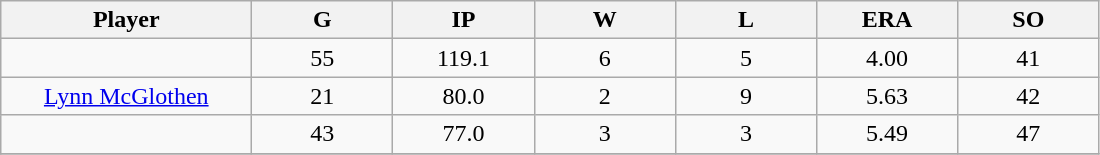<table class="wikitable sortable">
<tr>
<th bgcolor="#DDDDFF" width="16%">Player</th>
<th bgcolor="#DDDDFF" width="9%">G</th>
<th bgcolor="#DDDDFF" width="9%">IP</th>
<th bgcolor="#DDDDFF" width="9%">W</th>
<th bgcolor="#DDDDFF" width="9%">L</th>
<th bgcolor="#DDDDFF" width="9%">ERA</th>
<th bgcolor="#DDDDFF" width="9%">SO</th>
</tr>
<tr align="center">
<td></td>
<td>55</td>
<td>119.1</td>
<td>6</td>
<td>5</td>
<td>4.00</td>
<td>41</td>
</tr>
<tr align="center">
<td><a href='#'>Lynn McGlothen</a></td>
<td>21</td>
<td>80.0</td>
<td>2</td>
<td>9</td>
<td>5.63</td>
<td>42</td>
</tr>
<tr align=center>
<td></td>
<td>43</td>
<td>77.0</td>
<td>3</td>
<td>3</td>
<td>5.49</td>
<td>47</td>
</tr>
<tr align="center">
</tr>
</table>
